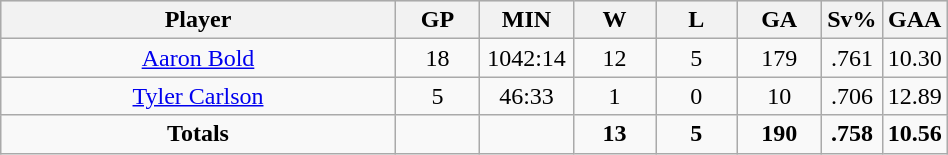<table class="wikitable sortable" width="50%">
<tr align="center"  bgcolor="#dddddd">
<th width="50%">Player</th>
<th width="10%">GP</th>
<th width="10%">MIN</th>
<th width="10%">W</th>
<th width="10%">L</th>
<th width="10%">GA</th>
<th width="10%">Sv%</th>
<th width="10%">GAA</th>
</tr>
<tr align=center>
<td><a href='#'>Aaron Bold</a></td>
<td>18</td>
<td>1042:14</td>
<td>12</td>
<td>5</td>
<td>179</td>
<td>.761</td>
<td>10.30</td>
</tr>
<tr align=center>
<td><a href='#'>Tyler Carlson</a></td>
<td>5</td>
<td>46:33</td>
<td>1</td>
<td>0</td>
<td>10</td>
<td>.706</td>
<td>12.89</td>
</tr>
<tr align=center>
<td><strong>Totals</strong></td>
<td></td>
<td></td>
<td><strong>13</strong></td>
<td><strong>5</strong></td>
<td><strong>190</strong></td>
<td><strong>.758</strong></td>
<td><strong>10.56</strong></td>
</tr>
</table>
